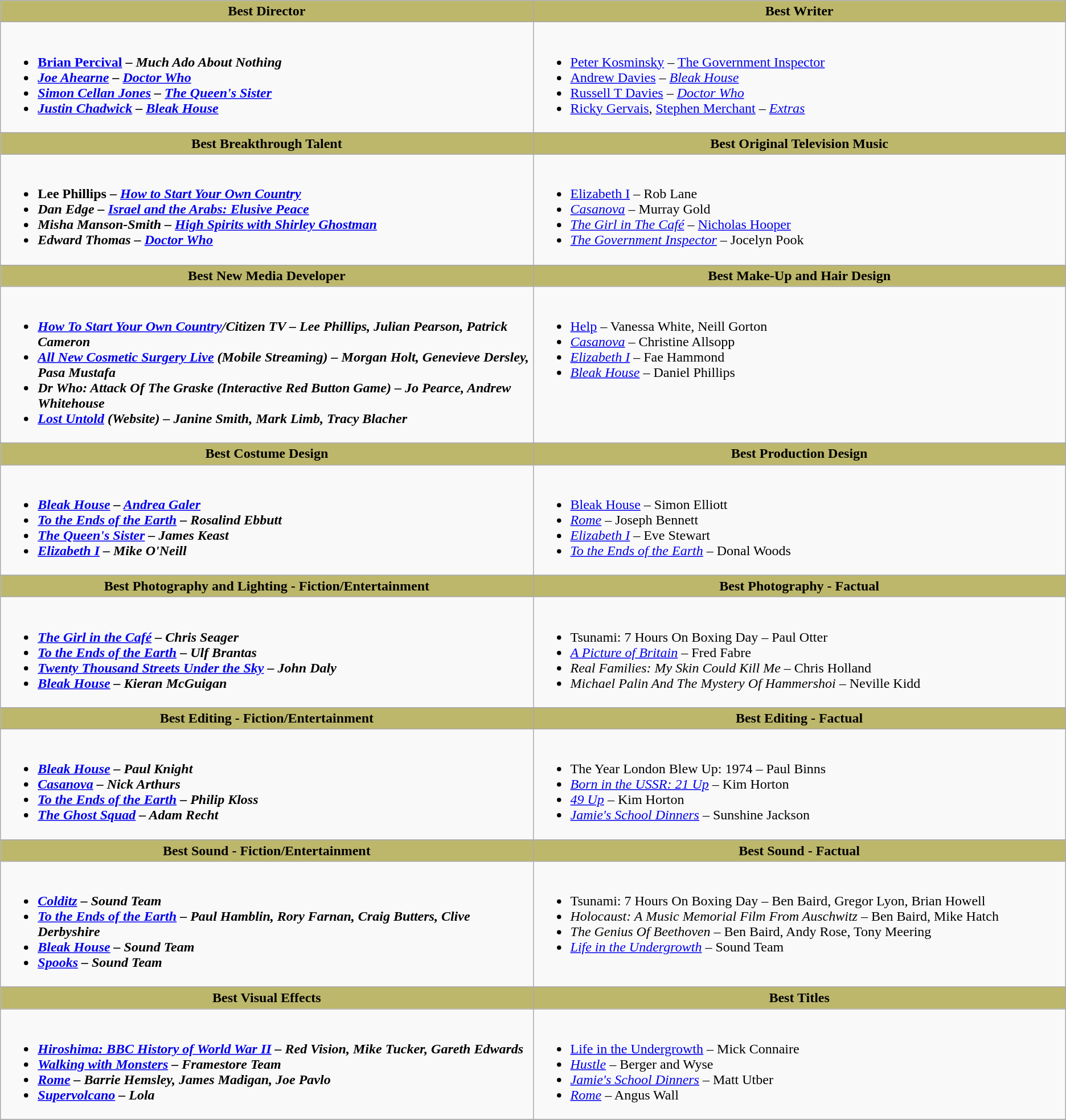<table class="wikitable">
<tr>
<th style="background:#BDB76B; width:50%">Best Director</th>
<th style="background:#BDB76B; width:50%">Best Writer</th>
</tr>
<tr>
<td valign="top"><br><ul><li><strong><a href='#'>Brian Percival</a> – <em>Much Ado About Nothing<strong><em></li><li><a href='#'>Joe Ahearne</a> – </em><a href='#'>Doctor Who</a><em></li><li><a href='#'>Simon Cellan Jones</a> – </em><a href='#'>The Queen's Sister</a><em></li><li><a href='#'>Justin Chadwick</a> – </em><a href='#'>Bleak House</a><em></li></ul></td>
<td valign="top"><br><ul><li></strong><a href='#'>Peter Kosminsky</a> – </em><a href='#'>The Government Inspector</a></em></strong></li><li><a href='#'>Andrew Davies</a> – <em><a href='#'>Bleak House</a></em></li><li><a href='#'>Russell T Davies</a> – <em><a href='#'>Doctor Who</a></em></li><li><a href='#'>Ricky Gervais</a>, <a href='#'>Stephen Merchant</a> – <em><a href='#'>Extras</a></em></li></ul></td>
</tr>
<tr>
</tr>
<tr>
<th style="background:#BDB76B; width:50%">Best Breakthrough Talent</th>
<th style="background:#BDB76B; width:50%">Best Original Television Music</th>
</tr>
<tr>
<td valign="top"><br><ul><li><strong>Lee Phillips – <em><a href='#'>How to Start Your Own Country</a><strong><em></li><li>Dan Edge – </em><a href='#'>Israel and the Arabs: Elusive Peace</a><em></li><li>Misha Manson-Smith – </em><a href='#'>High Spirits with Shirley Ghostman</a><em></li><li>Edward Thomas – </em><a href='#'>Doctor Who</a><em></li></ul></td>
<td valign="top"><br><ul><li></em></strong><a href='#'>Elizabeth I</a></em> – Rob Lane</strong></li><li><em><a href='#'>Casanova</a></em> – Murray Gold</li><li><em><a href='#'>The Girl in The Café</a></em> – <a href='#'>Nicholas Hooper</a></li><li><em><a href='#'>The Government Inspector</a></em> – Jocelyn Pook</li></ul></td>
</tr>
<tr>
</tr>
<tr>
<th style="background:#BDB76B; width:50%">Best New Media Developer</th>
<th style="background:#BDB76B; width:50%">Best Make-Up and Hair Design</th>
</tr>
<tr>
<td valign="top"><br><ul><li><strong><em><a href='#'>How To Start Your Own Country</a>/Citizen TV<em> – Lee Phillips, Julian Pearson, Patrick Cameron<strong></li><li></em><a href='#'>All New Cosmetic Surgery Live</a> (Mobile Streaming)<em> – Morgan Holt, Genevieve Dersley, Pasa Mustafa</li><li></em>Dr Who: Attack Of The Graske (Interactive Red Button Game)<em> – Jo Pearce, Andrew Whitehouse</li><li></em><a href='#'>Lost Untold</a> (Website)<em> – Janine Smith, Mark Limb, Tracy Blacher</li></ul></td>
<td valign="top"><br><ul><li></em></strong><a href='#'>Help</a></em> – Vanessa White, Neill Gorton</strong></li><li><em><a href='#'>Casanova</a></em> – Christine Allsopp</li><li><em><a href='#'>Elizabeth I</a></em> – Fae Hammond</li><li><em><a href='#'>Bleak House</a></em> – Daniel Phillips</li></ul></td>
</tr>
<tr>
</tr>
<tr>
<th style="background:#BDB76B; width:50%">Best Costume Design</th>
<th style="background:#BDB76B; width:50%">Best Production Design</th>
</tr>
<tr>
<td valign="top"><br><ul><li><strong><em><a href='#'>Bleak House</a><em> – <a href='#'>Andrea Galer</a><strong></li><li></em><a href='#'>To the Ends of the Earth</a><em> – Rosalind Ebbutt</li><li></em><a href='#'>The Queen's Sister</a><em> – James Keast</li><li></em><a href='#'>Elizabeth I</a><em> – Mike O'Neill</li></ul></td>
<td valign="top"><br><ul><li></em></strong><a href='#'>Bleak House</a></em> – Simon Elliott</strong></li><li><em><a href='#'>Rome</a></em> – Joseph Bennett</li><li><em><a href='#'>Elizabeth I</a></em> – Eve Stewart</li><li><em><a href='#'>To the Ends of the Earth</a></em> – Donal Woods</li></ul></td>
</tr>
<tr>
</tr>
<tr>
<th style="background:#BDB76B; width:50%">Best Photography and Lighting - Fiction/Entertainment</th>
<th style="background:#BDB76B; width:50%">Best Photography - Factual</th>
</tr>
<tr>
<td valign="top"><br><ul><li><strong><em><a href='#'>The Girl in the Café</a><em> – Chris Seager<strong></li><li></em><a href='#'>To the Ends of the Earth</a><em> – Ulf Brantas</li><li></em><a href='#'>Twenty Thousand Streets Under the Sky</a><em> – John Daly</li><li></em><a href='#'>Bleak House</a><em> – Kieran McGuigan</li></ul></td>
<td valign="top"><br><ul><li></em></strong>Tsunami: 7 Hours On Boxing Day</em> – Paul Otter</strong></li><li><em><a href='#'>A Picture of Britain</a></em> – Fred Fabre</li><li><em>Real Families: My Skin Could Kill Me</em> – Chris Holland</li><li><em>Michael Palin And The Mystery Of Hammershoi</em> – Neville Kidd</li></ul></td>
</tr>
<tr>
</tr>
<tr>
<th style="background:#BDB76B; width:50%">Best Editing - Fiction/Entertainment</th>
<th style="background:#BDB76B; width:50%">Best Editing - Factual</th>
</tr>
<tr>
<td valign="top"><br><ul><li><strong><em><a href='#'>Bleak House</a><em> – Paul Knight<strong></li><li></em><a href='#'>Casanova</a><em> – Nick Arthurs</li><li></em><a href='#'>To the Ends of the Earth</a><em> – Philip Kloss</li><li></em><a href='#'>The Ghost Squad</a><em> – Adam Recht</li></ul></td>
<td valign="top"><br><ul><li></em></strong>The Year London Blew Up: 1974</em> – Paul Binns</strong></li><li><em><a href='#'>Born in the USSR: 21 Up</a></em> – Kim Horton</li><li><em><a href='#'>49 Up</a></em> – Kim Horton</li><li><em><a href='#'>Jamie's School Dinners</a></em> – Sunshine Jackson</li></ul></td>
</tr>
<tr>
</tr>
<tr>
<th style="background:#BDB76B; width:50%">Best Sound - Fiction/Entertainment</th>
<th style="background:#BDB76B; width:50%">Best Sound - Factual</th>
</tr>
<tr>
<td valign="top"><br><ul><li><strong><em><a href='#'>Colditz</a><em> – Sound Team<strong></li><li></em><a href='#'>To the Ends of the Earth</a><em> – Paul Hamblin, Rory Farnan, Craig Butters, Clive Derbyshire</li><li></em><a href='#'>Bleak House</a><em> – Sound Team</li><li></em><a href='#'>Spooks</a><em> – Sound Team</li></ul></td>
<td valign="top"><br><ul><li></em></strong>Tsunami: 7 Hours On Boxing Day</em> – Ben Baird, Gregor Lyon, Brian Howell</strong></li><li><em>Holocaust: A Music Memorial Film From Auschwitz</em> – Ben Baird, Mike Hatch</li><li><em>The Genius Of Beethoven</em> – Ben Baird, Andy Rose, Tony Meering</li><li><em><a href='#'>Life in the Undergrowth</a></em> – Sound Team</li></ul></td>
</tr>
<tr>
</tr>
<tr>
<th style="background:#BDB76B; width:50%">Best Visual Effects</th>
<th style="background:#BDB76B; width:50%">Best Titles</th>
</tr>
<tr>
<td valign="top"><br><ul><li><strong><em><a href='#'>Hiroshima: BBC History of World War II</a><em> – Red Vision, Mike Tucker, Gareth Edwards<strong></li><li></em><a href='#'>Walking with Monsters</a><em> – Framestore Team</li><li></em><a href='#'>Rome</a><em> – Barrie Hemsley, James Madigan, Joe Pavlo</li><li></em><a href='#'>Supervolcano</a><em> – Lola</li></ul></td>
<td valign="top"><br><ul><li></em></strong><a href='#'>Life in the Undergrowth</a></em> – Mick Connaire</strong></li><li><em><a href='#'>Hustle</a></em> – Berger and Wyse</li><li><em><a href='#'>Jamie's School Dinners</a></em> – Matt Utber</li><li><em><a href='#'>Rome</a></em> – Angus Wall</li></ul></td>
</tr>
<tr>
</tr>
</table>
